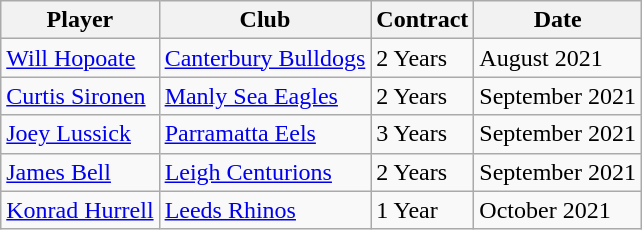<table class="wikitable">
<tr>
<th>Player</th>
<th>Club</th>
<th>Contract</th>
<th>Date</th>
</tr>
<tr>
<td> <a href='#'>Will Hopoate</a></td>
<td><a href='#'>Canterbury Bulldogs</a></td>
<td>2 Years</td>
<td>August 2021</td>
</tr>
<tr>
<td> <a href='#'>Curtis Sironen</a></td>
<td><a href='#'>Manly Sea Eagles</a></td>
<td>2 Years</td>
<td>September 2021</td>
</tr>
<tr>
<td> <a href='#'>Joey Lussick</a></td>
<td><a href='#'>Parramatta Eels</a></td>
<td>3 Years</td>
<td>September 2021</td>
</tr>
<tr>
<td> <a href='#'>James Bell</a></td>
<td><a href='#'>Leigh Centurions</a></td>
<td>2 Years</td>
<td>September 2021 </td>
</tr>
<tr>
<td> <a href='#'>Konrad Hurrell</a></td>
<td><a href='#'>Leeds Rhinos</a></td>
<td>1 Year</td>
<td>October 2021</td>
</tr>
</table>
